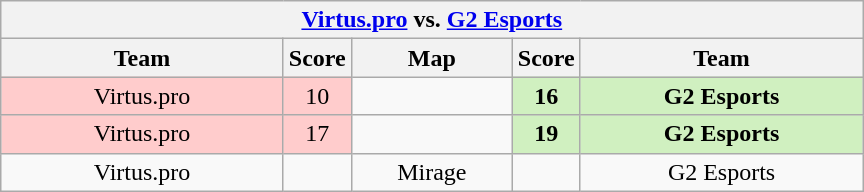<table class="wikitable" style="text-align: center;">
<tr>
<th colspan=5><a href='#'>Virtus.pro</a> vs.  <a href='#'>G2 Esports</a></th>
</tr>
<tr>
<th width="181px">Team</th>
<th width="20px">Score</th>
<th width="100px">Map</th>
<th width="20px">Score</th>
<th width="181px">Team</th>
</tr>
<tr>
<td style="background: #FFCCCC;">Virtus.pro</td>
<td style="background: #FFCCCC;">10</td>
<td></td>
<td style="background: #D0F0C0;"><strong>16</strong></td>
<td style="background: #D0F0C0;"><strong>G2 Esports</strong></td>
</tr>
<tr>
<td style="background: #FFCCCC;">Virtus.pro</td>
<td style="background: #FFCCCC;">17</td>
<td></td>
<td style="background: #D0F0C0;"><strong>19</strong></td>
<td style="background: #D0F0C0;"><strong>G2 Esports</strong></td>
</tr>
<tr>
<td>Virtus.pro</td>
<td></td>
<td>Mirage</td>
<td></td>
<td>G2 Esports</td>
</tr>
</table>
